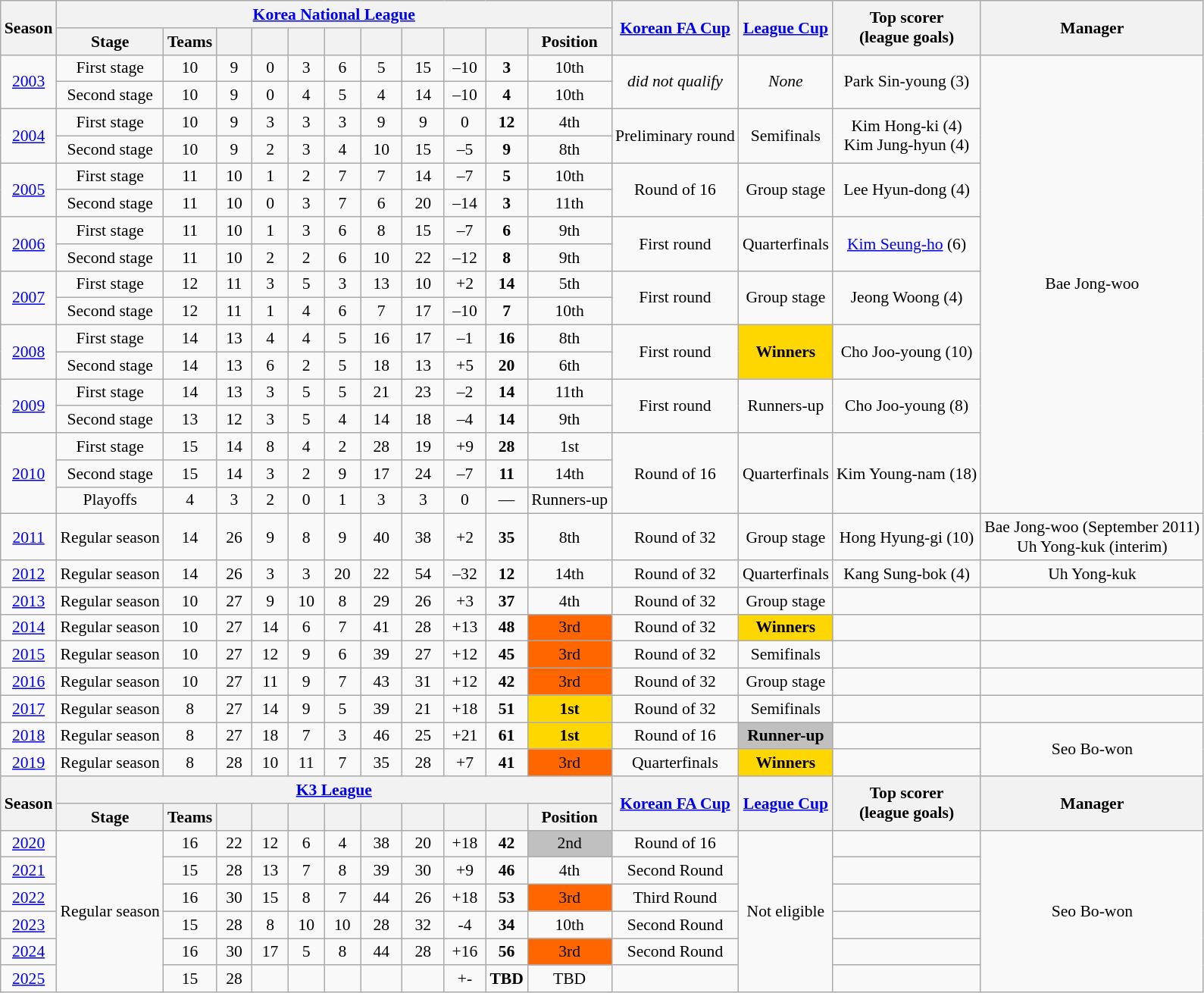<table class="wikitable" style="text-align:center; font-size:90%;">
<tr>
<th rowspan=2>Season</th>
<th colspan=11><a href='#'>Korea National League</a></th>
<th rowspan=2><a href='#'>Korean FA Cup</a></th>
<th rowspan=2><a href='#'>League Cup</a></th>
<th rowspan=2>Top scorer<br>(league goals)</th>
<th rowspan=2>Manager</th>
</tr>
<tr>
<th>Stage</th>
<th>Teams</th>
<th width=25></th>
<th width=25></th>
<th width=25></th>
<th width=25></th>
<th width=30></th>
<th width=30></th>
<th width=30></th>
<th width=30></th>
<th>Position</th>
</tr>
<tr>
<td rowspan=2><a href='#'>2003</a></td>
<td>First stage</td>
<td>10</td>
<td>9</td>
<td>0</td>
<td>3</td>
<td>6</td>
<td>5</td>
<td>15</td>
<td>–10</td>
<td><strong>3</strong></td>
<td>10th</td>
<td rowspan=2><em>did not qualify</em></td>
<td rowspan=2><em>None</em></td>
<td rowspan=2> Park Sin-young (3)</td>
<td rowspan=17> Bae Jong-woo</td>
</tr>
<tr>
<td>Second stage</td>
<td>10</td>
<td>9</td>
<td>0</td>
<td>4</td>
<td>5</td>
<td>4</td>
<td>14</td>
<td>–10</td>
<td><strong>4</strong></td>
<td>10th</td>
</tr>
<tr>
<td rowspan=2><a href='#'>2004</a></td>
<td>First stage</td>
<td>10</td>
<td>9</td>
<td>3</td>
<td>3</td>
<td>3</td>
<td>9</td>
<td>9</td>
<td>0</td>
<td><strong>12</strong></td>
<td>4th</td>
<td rowspan=2>Preliminary round</td>
<td rowspan=2>Semifinals</td>
<td rowspan=2> Kim Hong-ki (4) <br>  Kim Jung-hyun (4)</td>
</tr>
<tr>
<td>Second stage</td>
<td>10</td>
<td>9</td>
<td>2</td>
<td>3</td>
<td>4</td>
<td>10</td>
<td>15</td>
<td>–5</td>
<td><strong>9</strong></td>
<td>8th</td>
</tr>
<tr>
<td rowspan=2><a href='#'>2005</a></td>
<td>First stage</td>
<td>11</td>
<td>10</td>
<td>1</td>
<td>2</td>
<td>7</td>
<td>7</td>
<td>14</td>
<td>–7</td>
<td><strong>5</strong></td>
<td>10th</td>
<td rowspan=2>Round of 16</td>
<td rowspan=2>Group stage</td>
<td rowspan=2> Lee Hyun-dong (4)</td>
</tr>
<tr>
<td>Second stage</td>
<td>11</td>
<td>10</td>
<td>0</td>
<td>3</td>
<td>7</td>
<td>6</td>
<td>20</td>
<td>–14</td>
<td><strong>3</strong></td>
<td>11th</td>
</tr>
<tr>
<td rowspan=2><a href='#'>2006</a></td>
<td>First stage</td>
<td>11</td>
<td>10</td>
<td>1</td>
<td>3</td>
<td>6</td>
<td>8</td>
<td>15</td>
<td>–7</td>
<td><strong>6</strong></td>
<td>9th</td>
<td rowspan=2>First round</td>
<td rowspan=2>Quarterfinals</td>
<td rowspan=2> <a href='#'>Kim Seung-ho</a> (6)</td>
</tr>
<tr>
<td>Second stage</td>
<td>11</td>
<td>10</td>
<td>2</td>
<td>2</td>
<td>6</td>
<td>10</td>
<td>22</td>
<td>–12</td>
<td><strong>8</strong></td>
<td>9th</td>
</tr>
<tr>
<td rowspan=2><a href='#'>2007</a></td>
<td>First stage</td>
<td>12</td>
<td>11</td>
<td>3</td>
<td>5</td>
<td>3</td>
<td>13</td>
<td>10</td>
<td>+2</td>
<td><strong>14</strong></td>
<td>5th</td>
<td rowspan=2>First round</td>
<td rowspan=2>Group stage</td>
<td rowspan=2> Jeong Woong (4)</td>
</tr>
<tr>
<td>Second stage</td>
<td>12</td>
<td>11</td>
<td>1</td>
<td>4</td>
<td>6</td>
<td>7</td>
<td>17</td>
<td>–10</td>
<td><strong>7</strong></td>
<td>10th</td>
</tr>
<tr>
<td rowspan=2><a href='#'>2008</a></td>
<td>First stage</td>
<td>14</td>
<td>13</td>
<td>4</td>
<td>4</td>
<td>5</td>
<td>16</td>
<td>17</td>
<td>–1</td>
<td><strong>16</strong></td>
<td>8th</td>
<td rowspan=2>First round</td>
<td bgcolor=gold rowspan=2><strong>Winners</strong></td>
<td rowspan=2> Cho Joo-young (10)</td>
</tr>
<tr>
<td>Second stage</td>
<td>14</td>
<td>13</td>
<td>6</td>
<td>2</td>
<td>5</td>
<td>18</td>
<td>13</td>
<td>+5</td>
<td><strong>20</strong></td>
<td>6th</td>
</tr>
<tr>
<td rowspan=2><a href='#'>2009</a></td>
<td>First stage</td>
<td>14</td>
<td>13</td>
<td>3</td>
<td>5</td>
<td>5</td>
<td>21</td>
<td>23</td>
<td>–2</td>
<td><strong>14</strong></td>
<td>11th</td>
<td rowspan=2>First round</td>
<td rowspan=2>Runners-up</td>
<td rowspan=2> Cho Joo-young (8)</td>
</tr>
<tr>
<td>Second stage</td>
<td>13</td>
<td>12</td>
<td>3</td>
<td>5</td>
<td>4</td>
<td>14</td>
<td>18</td>
<td>–4</td>
<td><strong>14</strong></td>
<td>9th</td>
</tr>
<tr>
<td rowspan=3><a href='#'>2010</a></td>
<td>First stage</td>
<td>15</td>
<td>14</td>
<td>8</td>
<td>4</td>
<td>2</td>
<td>28</td>
<td>19</td>
<td>+9</td>
<td><strong>28</strong></td>
<td>1st</td>
<td rowspan=3>Round of 16</td>
<td rowspan=3>Quarterfinals</td>
<td rowspan=3> Kim Young-nam (18)</td>
</tr>
<tr>
<td>Second stage</td>
<td>15</td>
<td>14</td>
<td>3</td>
<td>2</td>
<td>9</td>
<td>17</td>
<td>24</td>
<td>–7</td>
<td><strong>11</strong></td>
<td>14th</td>
</tr>
<tr>
<td>Playoffs</td>
<td>4</td>
<td>3</td>
<td>2</td>
<td>0</td>
<td>1</td>
<td>3</td>
<td>3</td>
<td>0</td>
<td>—</td>
<td>Runners-up</td>
</tr>
<tr>
<td rowspan=1><a href='#'>2011</a></td>
<td>Regular season</td>
<td>14</td>
<td>26</td>
<td>9</td>
<td>8</td>
<td>9</td>
<td>40</td>
<td>38</td>
<td>+2</td>
<td><strong>35</strong></td>
<td>8th</td>
<td rowspan=1>Round of 32</td>
<td rowspan=1>Group stage</td>
<td rowspan=1> Hong Hyung-gi (10)</td>
<td> Bae Jong-woo (September 2011) <br>  Uh Yong-kuk (interim)</td>
</tr>
<tr>
<td rowspan=1><a href='#'>2012</a></td>
<td>Regular season</td>
<td>14</td>
<td>26</td>
<td>3</td>
<td>3</td>
<td>20</td>
<td>22</td>
<td>54</td>
<td>–32</td>
<td><strong>12</strong></td>
<td>14th</td>
<td rowspan=1>Round of 32</td>
<td rowspan=1>Quarterfinals</td>
<td rowspan=1> Kang Sung-bok (4)</td>
<td rowspan=1> Uh Yong-kuk</td>
</tr>
<tr>
<td rowspan=1><a href='#'>2013</a></td>
<td>Regular season</td>
<td>10</td>
<td>27</td>
<td>9</td>
<td>10</td>
<td>8</td>
<td>29</td>
<td>26</td>
<td>+3</td>
<td><strong>37</strong></td>
<td>4th</td>
<td rowspan=1>Round of 32</td>
<td rowspan=1>Group stage</td>
<td rowspan=1></td>
<td rowspan=1></td>
</tr>
<tr>
<td rowspan=1><a href='#'>2014</a></td>
<td>Regular season</td>
<td>10</td>
<td>27</td>
<td>14</td>
<td>6</td>
<td>7</td>
<td>41</td>
<td>28</td>
<td>+13</td>
<td><strong>48</strong></td>
<td bgcolor="ff6600">3rd</td>
<td rowspan=1>Round of 32</td>
<td bgcolor=gold><strong>Winners</strong></td>
<td rowspan=1></td>
<td rowspan=1></td>
</tr>
<tr>
<td rowspan=1><a href='#'>2015</a></td>
<td>Regular season</td>
<td>10</td>
<td>27</td>
<td>12</td>
<td>9</td>
<td>6</td>
<td>39</td>
<td>27</td>
<td>+12</td>
<td><strong>45</strong></td>
<td bgcolor="ff6600">3rd</td>
<td rowspan=1>Round of 32</td>
<td rowspan=1>Semifinals</td>
<td rowspan=1></td>
<td rowspan=1></td>
</tr>
<tr>
<td rowspan=1><a href='#'>2016</a></td>
<td>Regular season</td>
<td>10</td>
<td>27</td>
<td>11</td>
<td>9</td>
<td>7</td>
<td>43</td>
<td>31</td>
<td>+12</td>
<td><strong>42</strong></td>
<td bgcolor="ff6600">3rd</td>
<td rowspan=1>Round of 32</td>
<td rowspan=1>Group stage</td>
<td rowspan=1></td>
<td rowspan=1></td>
</tr>
<tr>
<td rowspan=1><a href='#'>2017</a></td>
<td>Regular season</td>
<td>8</td>
<td>27</td>
<td>14</td>
<td>9</td>
<td>5</td>
<td>39</td>
<td>21</td>
<td>+18</td>
<td><strong>51</strong></td>
<td bgcolor=gold><strong>1st</strong></td>
<td rowspan=1>Round of 32</td>
<td rowspan=1>Semifinals</td>
<td rowspan=1></td>
<td rowspan=1></td>
</tr>
<tr>
<td rowspan=1><a href='#'>2018</a></td>
<td>Regular season</td>
<td>8</td>
<td>27</td>
<td>18</td>
<td>7</td>
<td>3</td>
<td>46</td>
<td>25</td>
<td>+21</td>
<td><strong>61</strong></td>
<td bgcolor=gold><strong>1st</strong></td>
<td rowspan=1>Round of 16</td>
<td bgcolor=silver><strong>Runner-up</strong></td>
<td rowspan=1></td>
<td rowspan=2> Seo Bo-won</td>
</tr>
<tr>
<td rowspan=1><a href='#'>2019</a></td>
<td>Regular season</td>
<td>8</td>
<td>28</td>
<td>10</td>
<td>11</td>
<td>7</td>
<td>35</td>
<td>28</td>
<td>+7</td>
<td><strong>41</strong></td>
<td bgcolor="ff6600">3rd</td>
<td rowspan=1>Quarterfinals</td>
<td bgcolor=gold><strong>Winners</strong></td>
<td rowspan=1></td>
</tr>
<tr>
<th rowspan=2>Season</th>
<th colspan=11><a href='#'>K3 League</a></th>
<th rowspan=2><a href='#'>Korean FA Cup</a></th>
<th rowspan=2><a href='#'>League Cup</a></th>
<th rowspan=2>Top scorer<br>(league goals)</th>
<th rowspan=2>Manager</th>
</tr>
<tr>
<th>Stage</th>
<th>Teams</th>
<th width=25></th>
<th width=25></th>
<th width=25></th>
<th width=25></th>
<th width=30></th>
<th width=30></th>
<th width=30></th>
<th width=30></th>
<th>Position</th>
</tr>
<tr>
<td rowspan=1><a href='#'>2020</a></td>
<td rowspan="6">Regular season</td>
<td>16</td>
<td>22</td>
<td>12</td>
<td>6</td>
<td>4</td>
<td>38</td>
<td>20</td>
<td>+18</td>
<td><strong>42</strong></td>
<td bgcolor="silver">2nd</td>
<td rowspan=1>Round of 16</td>
<td rowspan=6>Not eligible</td>
<td></td>
<td rowspan=6> Seo Bo-won</td>
</tr>
<tr>
<td rowspan=1><a href='#'>2021</a></td>
<td>15</td>
<td>28</td>
<td>13</td>
<td>7</td>
<td>8</td>
<td>39</td>
<td>30</td>
<td>+9</td>
<td><strong>46</strong></td>
<td>4th</td>
<td rowspan=1>Second Round</td>
<td rowspan=1></td>
</tr>
<tr>
<td rowspan=1><a href='#'>2022</a></td>
<td>16</td>
<td>30</td>
<td>15</td>
<td>8</td>
<td>7</td>
<td>44</td>
<td>26</td>
<td>+18</td>
<td><strong>53</strong></td>
<td bgcolor="ff6600">3rd</td>
<td rowspan=1>Third Round</td>
<td rowspan=1></td>
</tr>
<tr>
<td rowspan=1><a href='#'>2023</a></td>
<td>15</td>
<td>28</td>
<td>8</td>
<td>10</td>
<td>10</td>
<td>28</td>
<td>32</td>
<td>-4</td>
<td><strong>34</strong></td>
<td>10th</td>
<td rowspan=1>Second Round</td>
<td rowspan=1></td>
</tr>
<tr>
<td rowspan=1><a href='#'>2024</a></td>
<td>16</td>
<td>30</td>
<td>17</td>
<td>5</td>
<td>8</td>
<td>44</td>
<td>28</td>
<td>+16</td>
<td><strong>56</strong></td>
<td bgcolor="ff6600">3rd</td>
<td rowspan=1>Second Round</td>
<td rowspan=1></td>
</tr>
<tr>
<td rowspan=1><a href='#'>2025</a></td>
<td>15</td>
<td>28</td>
<td></td>
<td></td>
<td></td>
<td></td>
<td></td>
<td>+-</td>
<td><strong>TBD</strong></td>
<td>TBD</td>
<td></td>
<td></td>
</tr>
</table>
